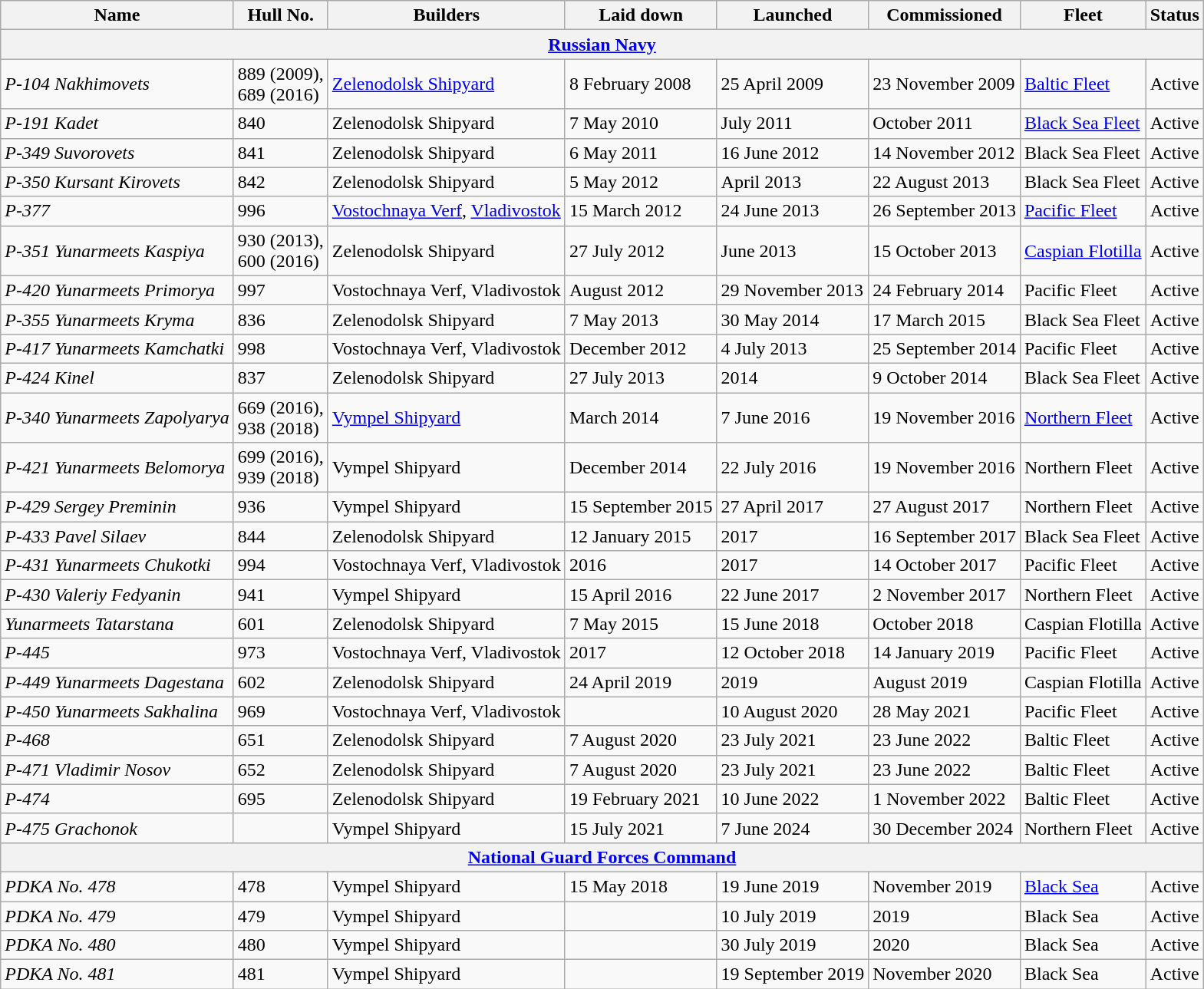<table class="wikitable">
<tr>
<th>Name</th>
<th>Hull No.</th>
<th>Builders</th>
<th>Laid down</th>
<th>Launched</th>
<th>Commissioned</th>
<th>Fleet</th>
<th>Status</th>
</tr>
<tr>
<th colspan=8><a href='#'>Russian Navy</a></th>
</tr>
<tr>
<td><em>P-104 Nakhimovets</em></td>
<td>889 (2009),<br>689 (2016)</td>
<td><a href='#'>Zelenodolsk Shipyard</a></td>
<td>8 February 2008</td>
<td>25 April 2009</td>
<td>23 November 2009</td>
<td><a href='#'>Baltic Fleet</a></td>
<td>Active</td>
</tr>
<tr>
<td><em>P-191 Kadet</em></td>
<td>840</td>
<td>Zelenodolsk Shipyard</td>
<td>7 May 2010</td>
<td>July 2011</td>
<td>October 2011</td>
<td><a href='#'>Black Sea Fleet</a></td>
<td>Active</td>
</tr>
<tr>
<td><em>P-349 Suvorovets</em></td>
<td>841</td>
<td>Zelenodolsk Shipyard</td>
<td>6 May 2011</td>
<td>16 June 2012</td>
<td>14 November 2012</td>
<td>Black Sea Fleet</td>
<td>Active</td>
</tr>
<tr>
<td><em>P-350 Kursant Kirovets</em></td>
<td>842</td>
<td>Zelenodolsk Shipyard</td>
<td>5 May 2012</td>
<td>April 2013</td>
<td>22 August 2013</td>
<td>Black Sea Fleet</td>
<td>Active</td>
</tr>
<tr>
<td><em>P-377</em></td>
<td>996</td>
<td><a href='#'>Vostochnaya Verf</a>, <a href='#'>Vladivostok</a></td>
<td>15 March 2012</td>
<td>24 June 2013</td>
<td>26 September 2013</td>
<td><a href='#'>Pacific Fleet</a></td>
<td>Active</td>
</tr>
<tr>
<td><em>P-351 Yunarmeets Kaspiya</em></td>
<td>930 (2013),<br>600 (2016)</td>
<td>Zelenodolsk Shipyard</td>
<td>27 July 2012</td>
<td>June 2013</td>
<td>15 October 2013</td>
<td><a href='#'>Caspian Flotilla</a></td>
<td>Active</td>
</tr>
<tr>
<td><em>P-420 Yunarmeets Primorya</em></td>
<td>997</td>
<td>Vostochnaya Verf, Vladivostok</td>
<td>August 2012</td>
<td>29 November 2013</td>
<td>24 February 2014</td>
<td>Pacific Fleet</td>
<td>Active</td>
</tr>
<tr>
<td><em>P-355 Yunarmeets Kryma</em></td>
<td>836</td>
<td>Zelenodolsk Shipyard</td>
<td>7 May 2013</td>
<td>30 May 2014</td>
<td>17 March 2015</td>
<td>Black Sea Fleet</td>
<td>Active</td>
</tr>
<tr>
<td><em>P-417 Yunarmeets Kamchatki</em></td>
<td>998</td>
<td>Vostochnaya Verf, Vladivostok</td>
<td>December 2012</td>
<td>4 July 2013</td>
<td>25 September 2014</td>
<td>Pacific Fleet</td>
<td>Active</td>
</tr>
<tr>
<td><em>P-424 Kinel</em></td>
<td>837</td>
<td>Zelenodolsk Shipyard</td>
<td>27 July 2013</td>
<td>2014</td>
<td>9 October 2014</td>
<td>Black Sea Fleet</td>
<td>Active</td>
</tr>
<tr>
<td><em>P-340 Yunarmeets Zapolyarya</em></td>
<td>669 (2016),<br>938 (2018)</td>
<td><a href='#'>Vympel Shipyard</a></td>
<td>March 2014</td>
<td>7 June 2016</td>
<td>19 November 2016</td>
<td><a href='#'>Northern Fleet</a></td>
<td>Active</td>
</tr>
<tr>
<td><em>P-421 Yunarmeets Belomorya</em></td>
<td>699 (2016),<br>939 (2018)</td>
<td>Vympel Shipyard</td>
<td>December 2014</td>
<td>22 July 2016</td>
<td>19 November 2016</td>
<td>Northern Fleet</td>
<td>Active</td>
</tr>
<tr>
<td><em>P-429 Sergey Preminin</em></td>
<td>936</td>
<td>Vympel Shipyard</td>
<td>15 September 2015</td>
<td>27 April 2017</td>
<td>27 August 2017</td>
<td>Northern Fleet</td>
<td>Active</td>
</tr>
<tr>
<td><em>P-433 Pavel Silaev</em></td>
<td>844</td>
<td>Zelenodolsk Shipyard</td>
<td>12 January 2015</td>
<td>2017</td>
<td>16 September 2017</td>
<td>Black Sea Fleet</td>
<td>Active</td>
</tr>
<tr>
<td><em>P-431 Yunarmeets Chukotki</em></td>
<td>994</td>
<td>Vostochnaya Verf, Vladivostok</td>
<td>2016</td>
<td>2017</td>
<td>14 October 2017</td>
<td>Pacific Fleet</td>
<td>Active</td>
</tr>
<tr>
<td><em>P-430 Valeriy Fedyanin</em></td>
<td>941</td>
<td>Vympel Shipyard</td>
<td>15 April 2016</td>
<td>22 June 2017</td>
<td>2 November 2017</td>
<td>Northern Fleet</td>
<td>Active</td>
</tr>
<tr>
<td><em>Yunarmeets Tatarstana</em></td>
<td>601</td>
<td>Zelenodolsk Shipyard</td>
<td>7 May 2015</td>
<td>15 June 2018</td>
<td>October 2018</td>
<td>Caspian Flotilla</td>
<td>Active</td>
</tr>
<tr>
<td><em>P-445</em></td>
<td>973</td>
<td>Vostochnaya Verf, Vladivostok</td>
<td>2017</td>
<td>12 October 2018</td>
<td>14 January 2019</td>
<td>Pacific Fleet</td>
<td>Active</td>
</tr>
<tr>
<td><em>P-449 Yunarmeets Dagestana</em></td>
<td>602</td>
<td>Zelenodolsk Shipyard</td>
<td>24 April 2019</td>
<td>2019</td>
<td>August 2019</td>
<td>Caspian Flotilla</td>
<td>Active</td>
</tr>
<tr>
<td><em>P-450 Yunarmeets Sakhalina</em></td>
<td>969</td>
<td>Vostochnaya Verf, Vladivostok</td>
<td></td>
<td>10 August 2020</td>
<td>28 May 2021</td>
<td>Pacific Fleet</td>
<td>Active</td>
</tr>
<tr>
<td><em>P-468</em></td>
<td>651</td>
<td>Zelenodolsk Shipyard</td>
<td>7 August 2020</td>
<td>23 July 2021</td>
<td>23 June 2022</td>
<td>Baltic Fleet</td>
<td>Active</td>
</tr>
<tr>
<td><em>P-471 Vladimir Nosov</em></td>
<td>652</td>
<td>Zelenodolsk Shipyard</td>
<td>7 August 2020</td>
<td>23 July 2021</td>
<td>23 June 2022</td>
<td>Baltic Fleet</td>
<td>Active</td>
</tr>
<tr>
<td><em>P-474</em></td>
<td>695</td>
<td>Zelenodolsk Shipyard</td>
<td>19 February 2021</td>
<td>10 June 2022</td>
<td>1 November 2022</td>
<td>Baltic Fleet</td>
<td>Active</td>
</tr>
<tr>
<td><em>P-475 Grachonok</em></td>
<td></td>
<td>Vympel Shipyard</td>
<td>15 July 2021</td>
<td>7 June 2024</td>
<td>30 December 2024</td>
<td>Northern Fleet</td>
<td>Active</td>
</tr>
<tr>
<th colspan=8><a href='#'>National Guard Forces Command</a></th>
</tr>
<tr>
<td><em>PDKA No. 478</em></td>
<td>478</td>
<td>Vympel Shipyard</td>
<td>15 May 2018</td>
<td>19 June 2019</td>
<td>November 2019</td>
<td><a href='#'>Black Sea</a></td>
<td>Active</td>
</tr>
<tr>
<td><em>PDKA No. 479</em></td>
<td>479</td>
<td>Vympel Shipyard</td>
<td></td>
<td>10 July 2019</td>
<td>2019</td>
<td>Black Sea</td>
<td>Active</td>
</tr>
<tr>
<td><em>PDKA No. 480</em></td>
<td>480</td>
<td>Vympel Shipyard</td>
<td></td>
<td>30 July 2019</td>
<td>2020</td>
<td>Black Sea</td>
<td>Active</td>
</tr>
<tr>
<td><em>PDKA No. 481</em></td>
<td>481</td>
<td>Vympel Shipyard</td>
<td></td>
<td>19 September 2019</td>
<td>November 2020</td>
<td>Black Sea</td>
<td>Active</td>
</tr>
</table>
